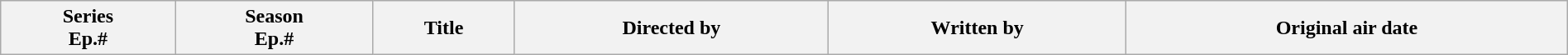<table class="wikitable plainrowheaders" style="width:100%; margin:auto;">
<tr>
<th>Series<br>Ep.#</th>
<th>Season<br>Ep.#</th>
<th>Title</th>
<th>Directed by</th>
<th>Written by</th>
<th>Original air date<br>





</th>
</tr>
</table>
